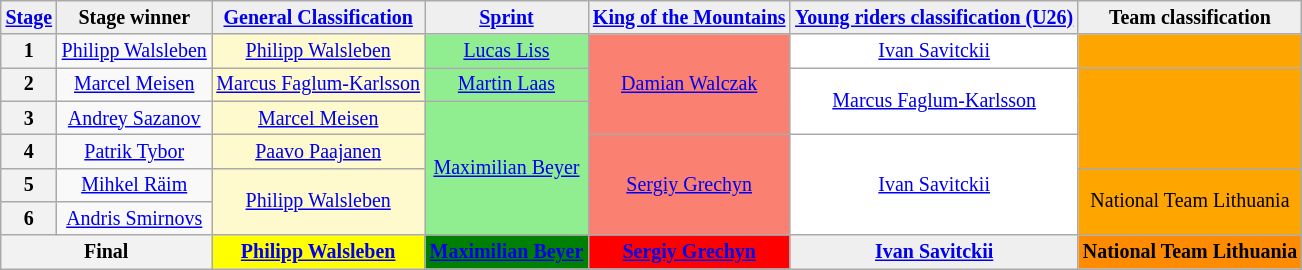<table class="wikitable"  style="text-align: center; font-size:smaller;">
<tr>
<td style="background:#EFEFEF;"><strong><a href='#'>Stage</a></strong></td>
<td style="background:#EFEFEF;"><strong>Stage winner</strong></td>
<td style="background:#EFEFEF"><strong><a href='#'>General Classification</a></strong><br></td>
<td style="background:#EFEFEF"><strong><a href='#'>Sprint</a></strong><br></td>
<td style="background:#EFEFEF"><strong><a href='#'>King of the Mountains</a></strong><br></td>
<td style="background:#EFEFEF;"><strong><a href='#'>Young riders classification (U26)</a></strong><br></td>
<td style="background:#EFEFEF;"><strong>Team classification</strong></td>
</tr>
<tr>
<th>1</th>
<td><a href='#'>Philipp Walsleben</a></td>
<td style="background:lemonchiffon"><a href='#'>Philipp Walsleben</a></td>
<td style="background:lightgreen"><a href='#'>Lucas Liss</a></td>
<td rowspan=3 style="background:salmon"><a href='#'>Damian Walczak</a></td>
<td style="background:white"><a href='#'>Ivan Savitckii</a></td>
<td style="background:orange"></td>
</tr>
<tr>
<th>2</th>
<td><a href='#'>Marcel Meisen</a></td>
<td style="background:lemonchiffon"><a href='#'>Marcus Faglum-Karlsson</a></td>
<td style="background:lightgreen"><a href='#'>Martin Laas</a></td>
<td rowspan=2 style="background:white"><a href='#'>Marcus Faglum-Karlsson</a></td>
<td rowspan=3 style="background:orange"></td>
</tr>
<tr>
<th>3</th>
<td><a href='#'>Andrey Sazanov</a></td>
<td style="background:lemonchiffon"><a href='#'>Marcel Meisen</a></td>
<td rowspan=4 style="background:lightgreen"><a href='#'>Maximilian Beyer</a></td>
</tr>
<tr>
<th>4</th>
<td><a href='#'>Patrik Tybor</a></td>
<td style="background:lemonchiffon"><a href='#'>Paavo Paajanen</a></td>
<td rowspan=3 style="background:salmon"><a href='#'>Sergiy Grechyn</a></td>
<td rowspan=3 style="background:white"><a href='#'>Ivan Savitckii</a></td>
</tr>
<tr>
<th>5</th>
<td><a href='#'>Mihkel Räim</a></td>
<td rowspan=2 style="background:lemonchiffon"><a href='#'>Philipp Walsleben</a></td>
<td rowspan=2 style="background:orange">National Team Lithuania</td>
</tr>
<tr>
<th>6</th>
<td><a href='#'>Andris Smirnovs</a></td>
</tr>
<tr>
<th colspan=2><strong>Final</strong></th>
<td style="background:yellow"><strong><a href='#'>Philipp Walsleben</a></strong></td>
<td style="background:green"><strong><a href='#'>Maximilian Beyer</a></strong></td>
<td style="background:red"><strong><a href='#'>Sergiy Grechyn</a></strong></td>
<td style="background:#EFEFEF;"><strong><a href='#'>Ivan Savitckii</a></strong></td>
<td style="background:darkorange"><strong>National Team Lithuania</strong></td>
</tr>
</table>
